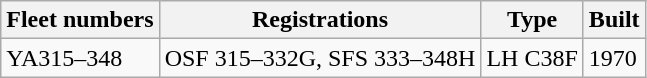<table class="wikitable">
<tr>
<th>Fleet numbers</th>
<th>Registrations</th>
<th>Type</th>
<th>Built</th>
</tr>
<tr>
<td>YA315–348</td>
<td>OSF 315–332G, SFS 333–348H</td>
<td>LH C38F</td>
<td>1970</td>
</tr>
</table>
